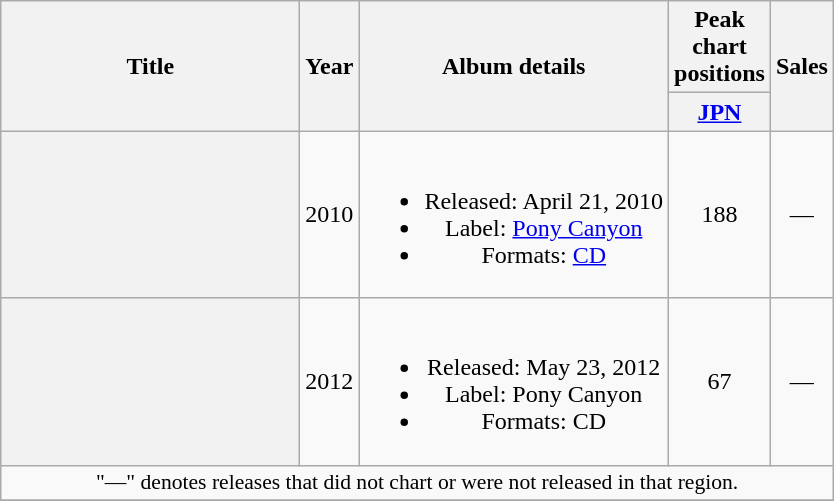<table class="wikitable plainrowheaders" style="text-align:center;">
<tr>
<th scope="col" rowspan="2" style="width:12em;">Title</th>
<th scope="col" rowspan="2">Year</th>
<th scope="col" rowspan="2">Album details</th>
<th scope="col" colspan="1">Peak chart positions</th>
<th scope="col" rowspan="2">Sales</th>
</tr>
<tr>
<th width="30"><a href='#'>JPN</a><br></th>
</tr>
<tr>
<th scope="row"></th>
<td>2010</td>
<td><br><ul><li>Released: April 21, 2010</li><li>Label: <a href='#'>Pony Canyon</a></li><li>Formats: <a href='#'>CD</a></li></ul></td>
<td>188</td>
<td>—</td>
</tr>
<tr>
<th scope="row"> </th>
<td>2012</td>
<td><br><ul><li>Released: May 23, 2012</li><li>Label: Pony Canyon</li><li>Formats: CD</li></ul></td>
<td>67</td>
<td>—</td>
</tr>
<tr>
<td colspan="5" style="font-size:90%;">"—" denotes releases that did not chart or were not released in that region.</td>
</tr>
<tr>
</tr>
</table>
